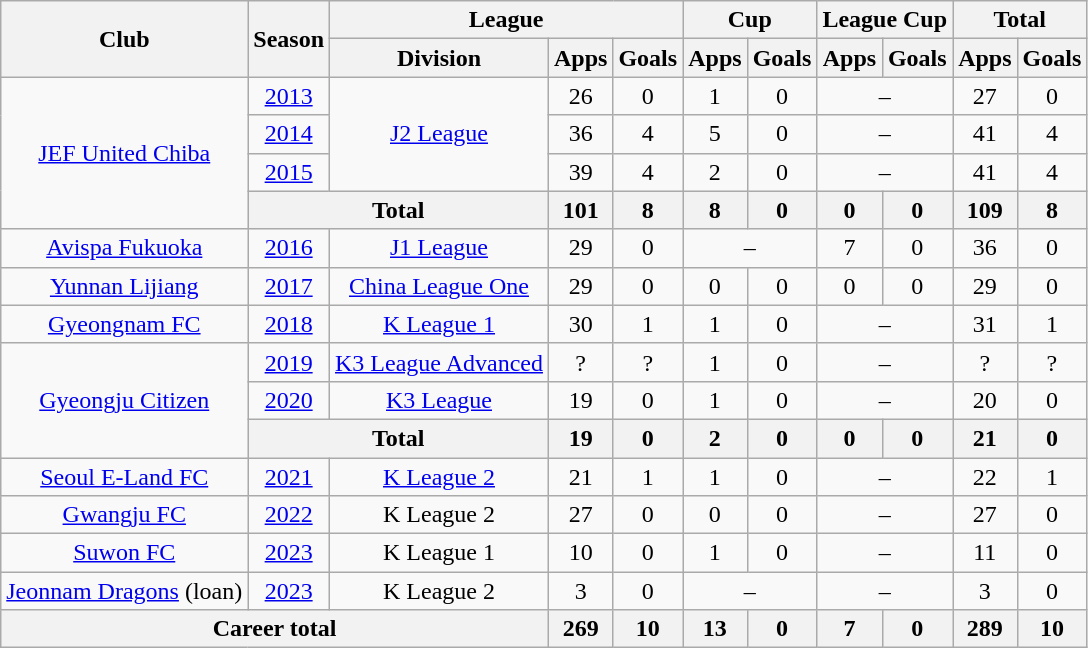<table class="wikitable" style="text-align:center">
<tr>
<th rowspan=2>Club</th>
<th rowspan=2>Season</th>
<th colspan=3>League</th>
<th colspan=2>Cup</th>
<th colspan=2>League Cup</th>
<th colspan=2>Total</th>
</tr>
<tr>
<th>Division</th>
<th>Apps</th>
<th>Goals</th>
<th>Apps</th>
<th>Goals</th>
<th>Apps</th>
<th>Goals</th>
<th>Apps</th>
<th>Goals</th>
</tr>
<tr>
<td rowspan="4"><a href='#'>JEF United Chiba</a></td>
<td><a href='#'>2013</a></td>
<td rowspan="3"><a href='#'>J2 League</a></td>
<td>26</td>
<td>0</td>
<td>1</td>
<td>0</td>
<td colspan="2">–</td>
<td>27</td>
<td>0</td>
</tr>
<tr>
<td><a href='#'>2014</a></td>
<td>36</td>
<td>4</td>
<td>5</td>
<td>0</td>
<td colspan="2">–</td>
<td>41</td>
<td>4</td>
</tr>
<tr>
<td><a href='#'>2015</a></td>
<td>39</td>
<td>4</td>
<td>2</td>
<td>0</td>
<td colspan="2">–</td>
<td>41</td>
<td>4</td>
</tr>
<tr>
<th colspan=2>Total</th>
<th>101</th>
<th>8</th>
<th>8</th>
<th>0</th>
<th>0</th>
<th>0</th>
<th>109</th>
<th>8</th>
</tr>
<tr>
<td><a href='#'>Avispa Fukuoka</a></td>
<td><a href='#'>2016</a></td>
<td><a href='#'>J1 League</a></td>
<td>29</td>
<td>0</td>
<td colspan="2">–</td>
<td>7</td>
<td>0</td>
<td>36</td>
<td>0</td>
</tr>
<tr>
<td><a href='#'>Yunnan Lijiang</a></td>
<td><a href='#'>2017</a></td>
<td><a href='#'>China League One</a></td>
<td>29</td>
<td>0</td>
<td>0</td>
<td>0</td>
<td>0</td>
<td>0</td>
<td>29</td>
<td>0</td>
</tr>
<tr>
<td><a href='#'>Gyeongnam FC</a></td>
<td><a href='#'>2018</a></td>
<td><a href='#'>K League 1</a></td>
<td>30</td>
<td>1</td>
<td>1</td>
<td>0</td>
<td colspan="2">–</td>
<td>31</td>
<td>1</td>
</tr>
<tr>
<td rowspan="3"><a href='#'>Gyeongju Citizen</a></td>
<td><a href='#'>2019</a></td>
<td><a href='#'>K3 League Advanced</a></td>
<td>?</td>
<td>?</td>
<td>1</td>
<td>0</td>
<td colspan="2">–</td>
<td>?</td>
<td>?</td>
</tr>
<tr>
<td><a href='#'>2020</a></td>
<td><a href='#'>K3 League</a></td>
<td>19</td>
<td>0</td>
<td>1</td>
<td>0</td>
<td colspan="2">–</td>
<td>20</td>
<td>0</td>
</tr>
<tr>
<th colspan=2>Total</th>
<th>19</th>
<th>0</th>
<th>2</th>
<th>0</th>
<th>0</th>
<th>0</th>
<th>21</th>
<th>0</th>
</tr>
<tr>
<td><a href='#'>Seoul E-Land FC</a></td>
<td><a href='#'>2021</a></td>
<td><a href='#'>K League 2</a></td>
<td>21</td>
<td>1</td>
<td>1</td>
<td>0</td>
<td colspan="2">–</td>
<td>22</td>
<td>1</td>
</tr>
<tr>
<td><a href='#'>Gwangju FC</a></td>
<td><a href='#'>2022</a></td>
<td>K League 2</td>
<td>27</td>
<td>0</td>
<td>0</td>
<td>0</td>
<td colspan="2">–</td>
<td>27</td>
<td>0</td>
</tr>
<tr>
<td><a href='#'>Suwon FC</a></td>
<td><a href='#'>2023</a></td>
<td>K League 1</td>
<td>10</td>
<td>0</td>
<td>1</td>
<td>0</td>
<td colspan="2">–</td>
<td>11</td>
<td>0</td>
</tr>
<tr>
<td><a href='#'>Jeonnam Dragons</a> (loan)</td>
<td><a href='#'>2023</a></td>
<td>K League 2</td>
<td>3</td>
<td>0</td>
<td colspan="2">–</td>
<td colspan="2">–</td>
<td>3</td>
<td>0</td>
</tr>
<tr>
<th colspan=3>Career total</th>
<th>269</th>
<th>10</th>
<th>13</th>
<th>0</th>
<th>7</th>
<th>0</th>
<th>289</th>
<th>10</th>
</tr>
</table>
